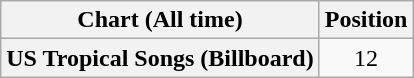<table class="wikitable plainrowheaders " style="text-align:center;">
<tr>
<th scope="col">Chart (All time)</th>
<th scope="col">Position</th>
</tr>
<tr>
<th scope="row">US Tropical Songs (Billboard)</th>
<td>12</td>
</tr>
</table>
